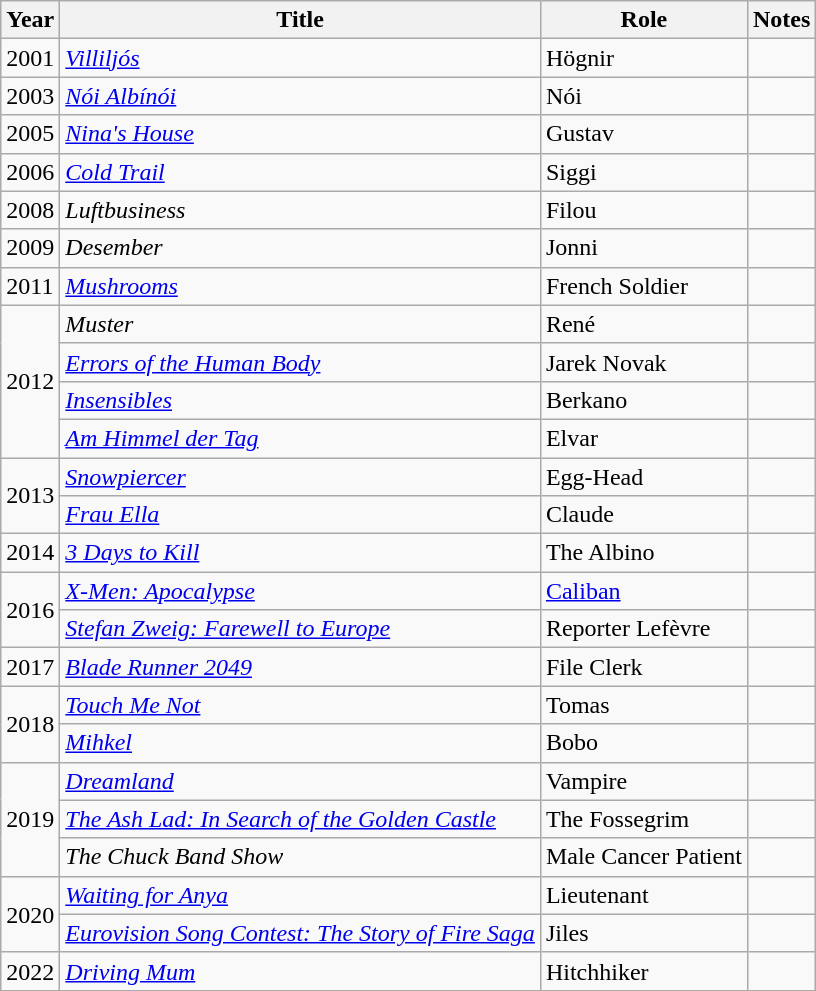<table class="wikitable sortable">
<tr>
<th>Year</th>
<th>Title</th>
<th>Role</th>
<th class="unsortable">Notes</th>
</tr>
<tr>
<td>2001</td>
<td><em><a href='#'>Villiljós</a></em></td>
<td>Högnir</td>
<td></td>
</tr>
<tr>
<td>2003</td>
<td><em><a href='#'>Nói Albínói</a></em></td>
<td>Nói</td>
<td></td>
</tr>
<tr>
<td>2005</td>
<td><em><a href='#'>Nina's House</a></em></td>
<td>Gustav</td>
<td></td>
</tr>
<tr>
<td>2006</td>
<td><em><a href='#'>Cold Trail</a></em></td>
<td>Siggi</td>
<td></td>
</tr>
<tr>
<td>2008</td>
<td><em>Luftbusiness</em></td>
<td>Filou</td>
<td></td>
</tr>
<tr>
<td>2009</td>
<td><em>Desember</em></td>
<td>Jonni</td>
<td></td>
</tr>
<tr>
<td>2011</td>
<td><em><a href='#'>Mushrooms</a></em></td>
<td>French Soldier</td>
<td></td>
</tr>
<tr>
<td rowspan="4">2012</td>
<td><em>Muster</em></td>
<td>René</td>
<td></td>
</tr>
<tr>
<td><em><a href='#'>Errors of the Human Body</a></em></td>
<td>Jarek Novak</td>
<td></td>
</tr>
<tr>
<td><em><a href='#'>Insensibles</a></em></td>
<td>Berkano</td>
<td></td>
</tr>
<tr>
<td><em><a href='#'>Am Himmel der Tag</a></em></td>
<td>Elvar</td>
<td></td>
</tr>
<tr>
<td rowspan="2">2013</td>
<td><em><a href='#'>Snowpiercer</a></em></td>
<td>Egg-Head</td>
<td></td>
</tr>
<tr>
<td><em><a href='#'>Frau Ella</a></em></td>
<td>Claude</td>
<td></td>
</tr>
<tr>
<td>2014</td>
<td><em><a href='#'>3 Days to Kill</a></em></td>
<td>The Albino</td>
<td></td>
</tr>
<tr>
<td rowspan="2">2016</td>
<td><em><a href='#'>X-Men: Apocalypse</a></em></td>
<td><a href='#'>Caliban</a></td>
<td></td>
</tr>
<tr>
<td><em><a href='#'>Stefan Zweig: Farewell to Europe</a></em></td>
<td>Reporter Lefèvre</td>
<td></td>
</tr>
<tr>
<td>2017</td>
<td><em><a href='#'>Blade Runner 2049</a></em></td>
<td>File Clerk</td>
<td></td>
</tr>
<tr>
<td rowspan="2">2018</td>
<td><em><a href='#'>Touch Me Not</a></em></td>
<td>Tomas</td>
<td></td>
</tr>
<tr>
<td><em><a href='#'>Mihkel</a></em></td>
<td>Bobo</td>
<td></td>
</tr>
<tr>
<td rowspan="3">2019</td>
<td><em><a href='#'>Dreamland</a></em></td>
<td>Vampire</td>
<td></td>
</tr>
<tr>
<td><em><a href='#'>The Ash Lad: In Search of the Golden Castle</a></em></td>
<td>The Fossegrim</td>
<td></td>
</tr>
<tr>
<td><em>The Chuck Band Show</em></td>
<td>Male Cancer Patient</td>
<td></td>
</tr>
<tr>
<td rowspan="2">2020</td>
<td><em><a href='#'>Waiting for Anya</a></em></td>
<td>Lieutenant</td>
<td></td>
</tr>
<tr>
<td><em><a href='#'>Eurovision Song Contest: The Story of Fire Saga</a></em></td>
<td>Jiles</td>
<td></td>
</tr>
<tr>
<td>2022</td>
<td><em><a href='#'>Driving Mum</a></em></td>
<td>Hitchhiker</td>
<td></td>
</tr>
</table>
